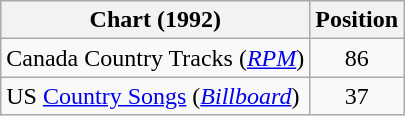<table class="wikitable sortable">
<tr>
<th scope="col">Chart (1992)</th>
<th scope="col">Position</th>
</tr>
<tr>
<td>Canada Country Tracks (<em><a href='#'>RPM</a></em>)</td>
<td align="center">86</td>
</tr>
<tr>
<td>US <a href='#'>Country Songs</a> (<em><a href='#'>Billboard</a></em>)</td>
<td align="center">37</td>
</tr>
</table>
